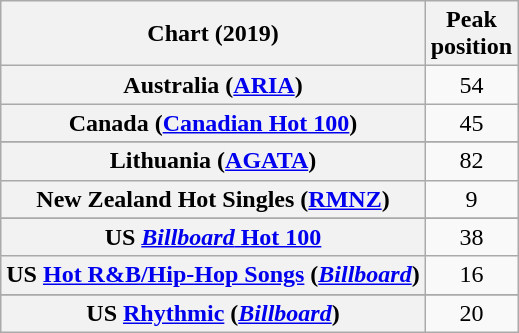<table class="wikitable sortable plainrowheaders" style="text-align:center">
<tr>
<th scope="col">Chart (2019)</th>
<th scope="col">Peak<br>position</th>
</tr>
<tr>
<th scope="row">Australia (<a href='#'>ARIA</a>)</th>
<td>54</td>
</tr>
<tr>
<th scope="row">Canada (<a href='#'>Canadian Hot 100</a>)</th>
<td>45</td>
</tr>
<tr>
</tr>
<tr>
<th scope="row">Lithuania (<a href='#'>AGATA</a>)</th>
<td>82</td>
</tr>
<tr>
<th scope="row">New Zealand Hot Singles (<a href='#'>RMNZ</a>)</th>
<td>9</td>
</tr>
<tr>
</tr>
<tr>
<th scope="row">US <a href='#'><em>Billboard</em> Hot 100</a></th>
<td>38</td>
</tr>
<tr>
<th scope="row">US <a href='#'>Hot R&B/Hip-Hop Songs</a> (<em><a href='#'>Billboard</a></em>)</th>
<td>16</td>
</tr>
<tr>
</tr>
<tr>
<th scope="row">US <a href='#'>Rhythmic</a> (<em><a href='#'>Billboard</a></em>)</th>
<td>20</td>
</tr>
</table>
